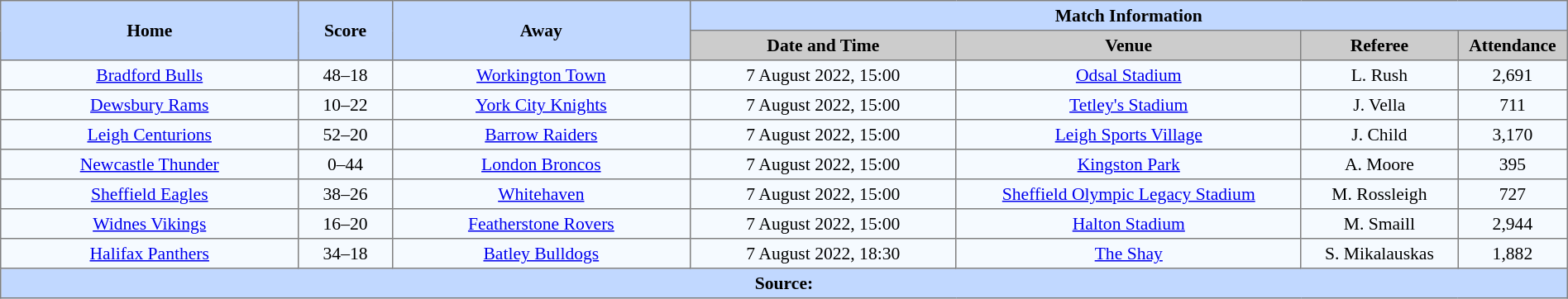<table border=1 style="border-collapse:collapse; font-size:90%; text-align:center;" cellpadding=3 cellspacing=0 width=100%>
<tr style="background:#c1d8ff;">
<th scope="col" rowspan=2 width=19%>Home</th>
<th scope="col" rowspan=2 width=6%>Score</th>
<th scope="col" rowspan=2 width=19%>Away</th>
<th colspan=4>Match Information</th>
</tr>
<tr style="background:#cccccc;">
<th scope="col" width=17%>Date and Time</th>
<th scope="col" width=22%>Venue</th>
<th scope="col" width=10%>Referee</th>
<th scope="col" width=7%>Attendance</th>
</tr>
<tr style="background:#f5faff;">
<td> <a href='#'>Bradford Bulls</a></td>
<td>48–18</td>
<td> <a href='#'>Workington Town</a></td>
<td>7 August 2022, 15:00</td>
<td><a href='#'>Odsal Stadium</a></td>
<td>L. Rush</td>
<td>2,691</td>
</tr>
<tr style="background:#f5faff;">
<td> <a href='#'>Dewsbury Rams</a></td>
<td>10–22</td>
<td> <a href='#'>York City Knights</a></td>
<td>7 August 2022, 15:00</td>
<td><a href='#'>Tetley's Stadium</a></td>
<td>J. Vella</td>
<td>711</td>
</tr>
<tr style="background:#f5faff;">
<td> <a href='#'>Leigh Centurions</a></td>
<td>52–20</td>
<td> <a href='#'>Barrow Raiders</a></td>
<td>7 August 2022, 15:00</td>
<td><a href='#'>Leigh Sports Village</a></td>
<td>J. Child</td>
<td>3,170</td>
</tr>
<tr style="background:#f5faff;">
<td> <a href='#'>Newcastle Thunder</a></td>
<td>0–44</td>
<td> <a href='#'>London Broncos</a></td>
<td>7 August 2022, 15:00</td>
<td><a href='#'>Kingston Park</a></td>
<td>A. Moore</td>
<td>395</td>
</tr>
<tr style="background:#f5faff;">
<td> <a href='#'>Sheffield Eagles</a></td>
<td>38–26</td>
<td> <a href='#'>Whitehaven</a></td>
<td>7 August 2022, 15:00</td>
<td><a href='#'>Sheffield Olympic Legacy Stadium</a></td>
<td>M. Rossleigh</td>
<td>727</td>
</tr>
<tr style="background:#f5faff;">
<td> <a href='#'>Widnes Vikings</a></td>
<td>16–20</td>
<td> <a href='#'>Featherstone Rovers</a></td>
<td>7 August 2022, 15:00</td>
<td><a href='#'>Halton Stadium</a></td>
<td>M. Smaill</td>
<td>2,944</td>
</tr>
<tr style="background:#f5faff;">
<td> <a href='#'>Halifax Panthers</a></td>
<td>34–18</td>
<td> <a href='#'>Batley Bulldogs</a></td>
<td>7 August 2022, 18:30</td>
<td><a href='#'>The Shay</a></td>
<td>S. Mikalauskas</td>
<td>1,882</td>
</tr>
<tr style="background:#c1d8ff;">
<th colspan=7>Source:</th>
</tr>
</table>
